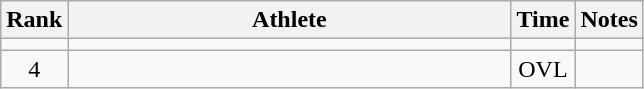<table class="wikitable" style="text-align:center">
<tr>
<th>Rank</th>
<th Style="width:18em">Athlete</th>
<th>Time</th>
<th>Notes</th>
</tr>
<tr>
<td></td>
<td style="text-align:left"></td>
<td></td>
<td></td>
</tr>
<tr>
<td>4</td>
<td style="text-align:left"></td>
<td>OVL</td>
<td></td>
</tr>
</table>
